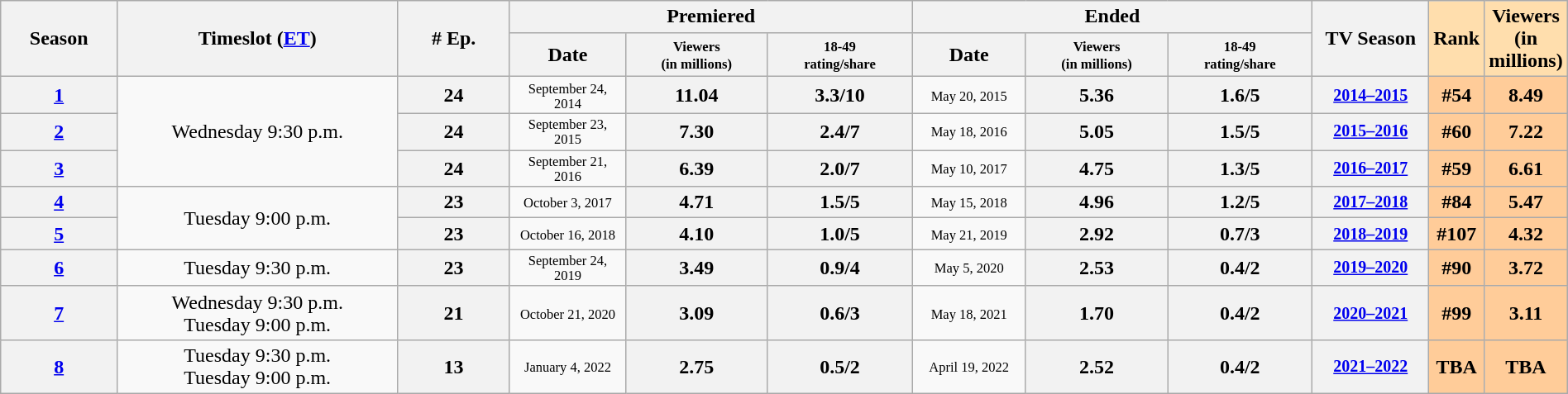<table class="wikitable" style="text-align:center; width:100%;">
<tr>
<th style="width:8%;" rowspan="2">Season</th>
<th style="width:20%;" rowspan="2">Timeslot (<a href='#'>ET</a>)</th>
<th style="width:8%;" rowspan="2"># Ep.</th>
<th colspan=3>Premiered</th>
<th colspan=3>Ended</th>
<th style="width:10%;" rowspan="2">TV Season</th>
<th style="width:10%; background:#ffdead;" rowspan="2">Rank</th>
<th style="width:10%; background:#ffdead;" rowspan="2">Viewers<br>(in millions)</th>
</tr>
<tr>
<th style="width:8%;">Date</th>
<th span style="width:10%; font-size:smaller; line-height:100%;"><small>Viewers<br>(in millions)</small></th>
<th span style="width:10%; font-size:smaller; line-height:100%;"><small>18-49<br>rating/share</small></th>
<th style="width:8%;">Date</th>
<th span style="width:10%; font-size:smaller; line-height:100%;"><small>Viewers<br>(in millions)</small></th>
<th span style="width:10%; font-size:smaller; line-height:100%;"><small>18-49<br>rating/share</small></th>
</tr>
<tr>
<th><a href='#'>1</a></th>
<td rowspan="3">Wednesday 9:30 p.m.</td>
<th>24</th>
<td style="font-size:11px;line-height:110%;text-align:center;">September 24, 2014</td>
<th>11.04</th>
<th>3.3/10</th>
<td style="font-size:11px;line-height:110%;text-align:center;">May 20, 2015</td>
<th>5.36</th>
<th>1.6/5</th>
<th style="font-size:smaller"><a href='#'>2014–2015</a></th>
<th style="background:#fc9;">#54</th>
<th style="background:#fc9;">8.49</th>
</tr>
<tr>
<th><a href='#'>2</a></th>
<th>24</th>
<td style="font-size:11px;line-height:110%;text-align:center;">September 23, 2015</td>
<th>7.30</th>
<th>2.4/7</th>
<td style="font-size:11px;line-height:110%;text-align:center;">May 18, 2016</td>
<th>5.05</th>
<th>1.5/5</th>
<th style="font-size:smaller"><a href='#'>2015–2016</a></th>
<th style="background:#fc9;">#60</th>
<th style="background:#fc9;">7.22</th>
</tr>
<tr>
<th><a href='#'>3</a></th>
<th>24</th>
<td style="font-size:11px;line-height:110%;text-align:center;">September 21, 2016</td>
<th>6.39</th>
<th>2.0/7</th>
<td style="font-size:11px;line-height:110%;text-align:center;">May 10, 2017</td>
<th>4.75</th>
<th>1.3/5</th>
<th style="font-size:smaller"><a href='#'>2016–2017</a></th>
<th style="background:#fc9;">#59</th>
<th style="background:#fc9;">6.61</th>
</tr>
<tr>
<th><a href='#'>4</a></th>
<td rowspan="2">Tuesday 9:00 p.m.</td>
<th>23</th>
<td style="font-size:11px;line-height:110%;text-align:center;">October 3, 2017</td>
<th>4.71</th>
<th>1.5/5</th>
<td style="font-size:11px;line-height:110%;text-align:center;">May 15, 2018</td>
<th>4.96</th>
<th>1.2/5</th>
<th style="font-size:smaller"><a href='#'>2017–2018</a></th>
<th style="background:#fc9;">#84</th>
<th style="background:#fc9;">5.47</th>
</tr>
<tr>
<th><a href='#'>5</a></th>
<th>23</th>
<td style="font-size:11px;line-height:110%;text-align:center;">October 16, 2018</td>
<th>4.10</th>
<th>1.0/5</th>
<td style="font-size:11px;line-height:110%;text-align:center;">May 21, 2019</td>
<th>2.92</th>
<th>0.7/3</th>
<th style="font-size:smaller"><a href='#'>2018–2019</a></th>
<th style="background:#fc9;">#107</th>
<th style="background:#fc9;">4.32</th>
</tr>
<tr>
<th><a href='#'>6</a></th>
<td>Tuesday 9:30 p.m.</td>
<th>23</th>
<td style="font-size:11px;line-height:110%;text-align:center;">September 24, 2019</td>
<th>3.49</th>
<th>0.9/4</th>
<td style="font-size:11px;line-height:110%;text-align:center;">May 5, 2020</td>
<th>2.53</th>
<th>0.4/2</th>
<th style="font-size:smaller"><a href='#'>2019–2020</a></th>
<th style="background:#fc9;">#90</th>
<th style="background:#fc9;">3.72</th>
</tr>
<tr>
<th><a href='#'>7</a></th>
<td>Wednesday 9:30 p.m. <br>Tuesday 9:00 p.m. </td>
<th>21</th>
<td style="font-size:11px;line-height:110%;text-align:center;">October 21, 2020</td>
<th>3.09</th>
<th>0.6/3</th>
<td style="font-size:11px;line-height:110%">May 18, 2021</td>
<th>1.70</th>
<th>0.4/2</th>
<th style="font-size:smaller"><a href='#'>2020–2021</a></th>
<th style="background:#fc9;">#99</th>
<th style="background:#fc9;">3.11</th>
</tr>
<tr>
<th><a href='#'>8</a></th>
<td>Tuesday 9:30 p.m. <br>Tuesday 9:00 p.m. </td>
<th>13</th>
<td style="font-size:11px;line-height:110%;text-align:center;">January 4, 2022</td>
<th>2.75</th>
<th>0.5/2</th>
<td style="font-size:11px;line-height:110%;text-align:center;">April 19, 2022</td>
<th>2.52</th>
<th>0.4/2</th>
<th style="font-size:smaller"><a href='#'>2021–2022</a></th>
<th style="background:#fc9;">TBA</th>
<th style="background:#fc9;">TBA</th>
</tr>
</table>
